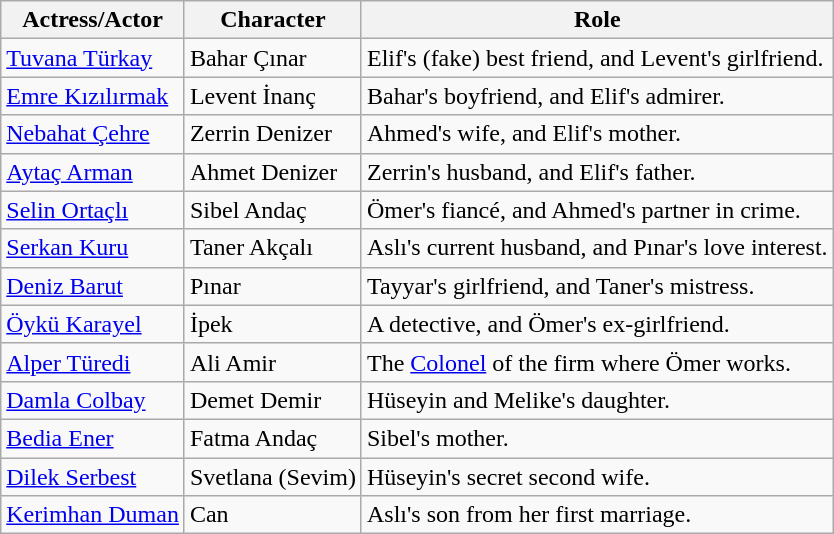<table class="wikitable">
<tr>
<th>Actress/Actor</th>
<th>Character</th>
<th>Role</th>
</tr>
<tr>
<td><a href='#'>Tuvana Türkay</a></td>
<td>Bahar Çınar</td>
<td>Elif's (fake) best friend, and Levent's girlfriend.</td>
</tr>
<tr>
<td><a href='#'>Emre Kızılırmak</a></td>
<td>Levent İnanç</td>
<td>Bahar's boyfriend, and Elif's admirer.</td>
</tr>
<tr>
<td><a href='#'>Nebahat Çehre</a></td>
<td>Zerrin Denizer</td>
<td>Ahmed's wife, and Elif's mother.</td>
</tr>
<tr>
<td><a href='#'>Aytaç Arman</a></td>
<td>Ahmet Denizer</td>
<td>Zerrin's husband, and Elif's father.</td>
</tr>
<tr>
<td><a href='#'>Selin Ortaçlı</a></td>
<td>Sibel Andaç</td>
<td>Ömer's fiancé, and Ahmed's partner in crime.</td>
</tr>
<tr>
<td><a href='#'>Serkan Kuru</a></td>
<td>Taner Akçalı</td>
<td>Aslı's current husband, and Pınar's love interest.</td>
</tr>
<tr>
<td><a href='#'>Deniz Barut</a></td>
<td>Pınar</td>
<td>Tayyar's girlfriend, and Taner's mistress.</td>
</tr>
<tr>
<td><a href='#'>Öykü Karayel</a></td>
<td>İpek</td>
<td>A detective, and Ömer's ex-girlfriend.</td>
</tr>
<tr>
<td><a href='#'>Alper Türedi</a></td>
<td>Ali Amir</td>
<td>The <a href='#'>Colonel</a> of the firm where Ömer works.</td>
</tr>
<tr>
<td><a href='#'>Damla Colbay</a></td>
<td>Demet Demir</td>
<td>Hüseyin and Melike's daughter.</td>
</tr>
<tr>
<td><a href='#'>Bedia Ener</a></td>
<td>Fatma Andaç</td>
<td>Sibel's mother.</td>
</tr>
<tr>
<td><a href='#'>Dilek Serbest</a></td>
<td>Svetlana (Sevim)</td>
<td>Hüseyin's secret second wife.</td>
</tr>
<tr>
<td><a href='#'>Kerimhan Duman</a></td>
<td>Can</td>
<td>Aslı's son from her first marriage.</td>
</tr>
</table>
